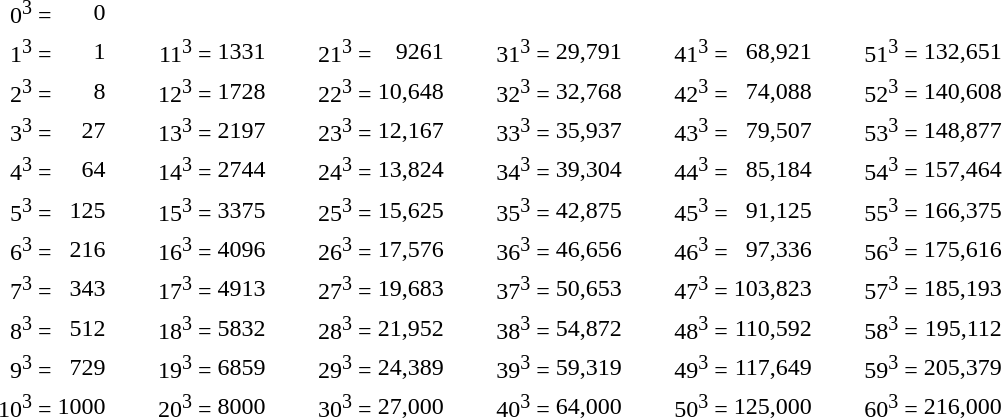<table style="text-align:right;">
<tr>
<td style="padding-left:2em;">0<sup>3</sup> =</td>
<td>0</td>
</tr>
<tr>
<td style="padding-left:2em;">1<sup>3</sup> =</td>
<td>1</td>
<td style="padding-left:2em;">11<sup>3</sup> =</td>
<td>1331</td>
<td style="padding-left:2em;">21<sup>3</sup> =</td>
<td>9261</td>
<td style="padding-left:2em;">31<sup>3</sup> =</td>
<td>29,791</td>
<td style="padding-left:2em;">41<sup>3</sup> =</td>
<td>68,921</td>
<td style="padding-left:2em;">51<sup>3</sup> =</td>
<td>132,651</td>
</tr>
<tr>
<td style="padding-left:2em;">2<sup>3</sup> =</td>
<td>8</td>
<td style="padding-left:2em;">12<sup>3</sup> =</td>
<td>1728</td>
<td style="padding-left:2em;">22<sup>3</sup> =</td>
<td>10,648</td>
<td style="padding-left:2em;">32<sup>3</sup> =</td>
<td>32,768</td>
<td style="padding-left:2em;">42<sup>3</sup> =</td>
<td>74,088</td>
<td style="padding-left:2em;">52<sup>3</sup> =</td>
<td>140,608</td>
</tr>
<tr>
<td style="padding-left:2em;">3<sup>3</sup> =</td>
<td>27</td>
<td style="padding-left:2em;">13<sup>3</sup> =</td>
<td>2197</td>
<td style="padding-left:2em;">23<sup>3</sup> =</td>
<td>12,167</td>
<td style="padding-left:2em;">33<sup>3</sup> =</td>
<td>35,937</td>
<td style="padding-left:2em;">43<sup>3</sup> =</td>
<td>79,507</td>
<td style="padding-left:2em;">53<sup>3</sup> =</td>
<td>148,877</td>
</tr>
<tr>
<td style="padding-left:2em;">4<sup>3</sup> =</td>
<td>64</td>
<td style="padding-left:2em;">14<sup>3</sup> =</td>
<td>2744</td>
<td style="padding-left:2em;">24<sup>3</sup> =</td>
<td>13,824</td>
<td style="padding-left:2em;">34<sup>3</sup> =</td>
<td>39,304</td>
<td style="padding-left:2em;">44<sup>3</sup> =</td>
<td>85,184</td>
<td style="padding-left:2em;">54<sup>3</sup> =</td>
<td>157,464</td>
</tr>
<tr>
<td style="padding-left:2em;">5<sup>3</sup> =</td>
<td>125</td>
<td style="padding-left:2em;">15<sup>3</sup> =</td>
<td>3375</td>
<td style="padding-left:2em;">25<sup>3</sup> =</td>
<td>15,625</td>
<td style="padding-left:2em;">35<sup>3</sup> =</td>
<td>42,875</td>
<td style="padding-left:2em;">45<sup>3</sup> =</td>
<td>91,125</td>
<td style="padding-left:2em;">55<sup>3</sup> =</td>
<td>166,375</td>
</tr>
<tr>
<td style="padding-left:2em;">6<sup>3</sup> =</td>
<td>216</td>
<td style="padding-left:2em;">16<sup>3</sup> =</td>
<td>4096</td>
<td style="padding-left:2em;">26<sup>3</sup> =</td>
<td>17,576</td>
<td style="padding-left:2em;">36<sup>3</sup> =</td>
<td>46,656</td>
<td style="padding-left:2em;">46<sup>3</sup> =</td>
<td>97,336</td>
<td style="padding-left:2em;">56<sup>3</sup> =</td>
<td>175,616</td>
</tr>
<tr>
<td style="padding-left:2em;">7<sup>3</sup> =</td>
<td>343</td>
<td style="padding-left:2em;">17<sup>3</sup> =</td>
<td>4913</td>
<td style="padding-left:2em;">27<sup>3</sup> =</td>
<td>19,683</td>
<td style="padding-left:2em;">37<sup>3</sup> =</td>
<td>50,653</td>
<td style="padding-left:2em;">47<sup>3</sup> =</td>
<td>103,823</td>
<td style="padding-left:2em;">57<sup>3</sup> =</td>
<td>185,193</td>
</tr>
<tr>
<td style="padding-left:2em;">8<sup>3</sup> =</td>
<td>512</td>
<td style="padding-left:2em;">18<sup>3</sup> =</td>
<td>5832</td>
<td style="padding-left:2em;">28<sup>3</sup> =</td>
<td>21,952</td>
<td style="padding-left:2em;">38<sup>3</sup> =</td>
<td>54,872</td>
<td style="padding-left:2em;">48<sup>3</sup> =</td>
<td>110,592</td>
<td style="padding-left:2em;">58<sup>3</sup> =</td>
<td>195,112</td>
</tr>
<tr>
<td style="padding-left:2em;">9<sup>3</sup> =</td>
<td>729</td>
<td style="padding-left:2em;">19<sup>3</sup> =</td>
<td>6859</td>
<td style="padding-left:2em;">29<sup>3</sup> =</td>
<td>24,389</td>
<td style="padding-left:2em;">39<sup>3</sup> =</td>
<td>59,319</td>
<td style="padding-left:2em;">49<sup>3</sup> =</td>
<td>117,649</td>
<td style="padding-left:2em;">59<sup>3</sup> =</td>
<td>205,379</td>
</tr>
<tr>
<td style="padding-left:2em;">10<sup>3</sup> =</td>
<td>1000</td>
<td style="padding-left:2em;">20<sup>3</sup> =</td>
<td>8000</td>
<td style="padding-left:2em;">30<sup>3</sup> =</td>
<td>27,000</td>
<td style="padding-left:2em;">40<sup>3</sup> =</td>
<td>64,000</td>
<td style="padding-left:2em;">50<sup>3</sup> =</td>
<td>125,000</td>
<td style="padding-left:2em;">60<sup>3</sup> =</td>
<td>216,000</td>
</tr>
</table>
